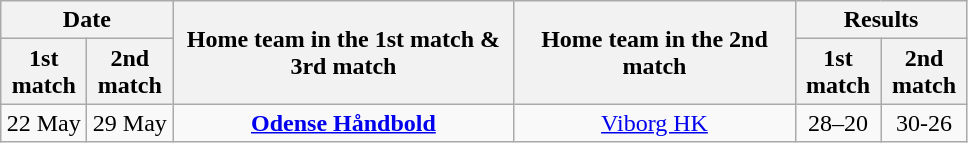<table class="wikitable" style="text-align:center; margin-left:1em;">
<tr>
<th colspan="2">Date</th>
<th rowspan="2" style="width:220px;">Home team in the 1st match & 3rd match</th>
<th rowspan="2" style="width:180px;">Home team in the 2nd match</th>
<th colspan="2">Results</th>
</tr>
<tr>
<th style="width:50px;">1st match</th>
<th style="width:50px;">2nd match</th>
<th style="width:50px;">1st match</th>
<th style="width:50px;">2nd match</th>
</tr>
<tr>
<td>22 May</td>
<td>29 May</td>
<td><strong><a href='#'>Odense Håndbold</a></strong></td>
<td><a href='#'>Viborg HK</a></td>
<td>28–20</td>
<td>30-26</td>
</tr>
</table>
